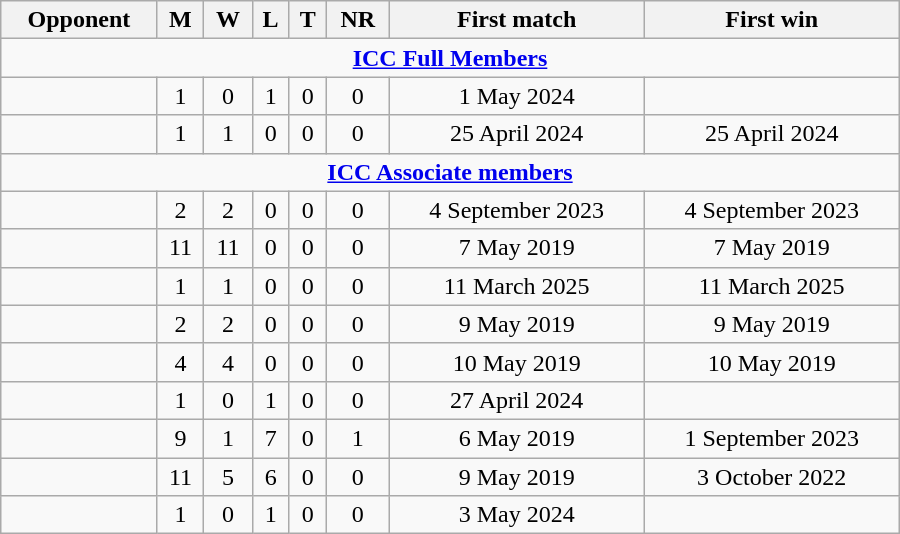<table class="wikitable" style="text-align: center; width: 600px;">
<tr>
<th>Opponent</th>
<th>M</th>
<th>W</th>
<th>L</th>
<th>T</th>
<th>NR</th>
<th>First match</th>
<th>First win</th>
</tr>
<tr>
<td colspan="8" style="text-align: center;"><strong><a href='#'>ICC Full Members</a></strong></td>
</tr>
<tr>
<td align=left></td>
<td>1</td>
<td>0</td>
<td>1</td>
<td>0</td>
<td>0</td>
<td>1 May 2024</td>
<td></td>
</tr>
<tr>
<td align=left></td>
<td>1</td>
<td>1</td>
<td>0</td>
<td>0</td>
<td>0</td>
<td>25 April 2024</td>
<td>25 April 2024</td>
</tr>
<tr>
<td colspan="8" style="text-align: center;"><strong><a href='#'>ICC Associate members</a></strong></td>
</tr>
<tr>
<td align=left></td>
<td>2</td>
<td>2</td>
<td>0</td>
<td>0</td>
<td>0</td>
<td>4 September 2023</td>
<td>4 September 2023</td>
</tr>
<tr>
<td align=left></td>
<td>11</td>
<td>11</td>
<td>0</td>
<td>0</td>
<td>0</td>
<td>7 May 2019</td>
<td>7 May 2019</td>
</tr>
<tr>
<td align=left></td>
<td>1</td>
<td>1</td>
<td>0</td>
<td>0</td>
<td>0</td>
<td>11 March 2025</td>
<td>11 March 2025</td>
</tr>
<tr>
<td align=left></td>
<td>2</td>
<td>2</td>
<td>0</td>
<td>0</td>
<td>0</td>
<td>9 May 2019</td>
<td>9 May 2019</td>
</tr>
<tr>
<td align=left></td>
<td>4</td>
<td>4</td>
<td>0</td>
<td>0</td>
<td>0</td>
<td>10 May 2019</td>
<td>10 May 2019</td>
</tr>
<tr>
<td align=left></td>
<td>1</td>
<td>0</td>
<td>1</td>
<td>0</td>
<td>0</td>
<td>27 April 2024</td>
<td></td>
</tr>
<tr>
<td align=left></td>
<td>9</td>
<td>1</td>
<td>7</td>
<td>0</td>
<td>1</td>
<td>6 May 2019</td>
<td>1 September 2023</td>
</tr>
<tr>
<td align=left></td>
<td>11</td>
<td>5</td>
<td>6</td>
<td>0</td>
<td>0</td>
<td>9 May 2019</td>
<td>3 October 2022</td>
</tr>
<tr>
<td align=left></td>
<td>1</td>
<td>0</td>
<td>1</td>
<td>0</td>
<td>0</td>
<td>3 May 2024</td>
<td></td>
</tr>
</table>
